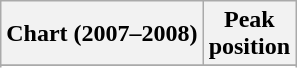<table class="wikitable sortable">
<tr>
<th>Chart (2007–2008)</th>
<th>Peak<br>position</th>
</tr>
<tr>
</tr>
<tr>
</tr>
</table>
